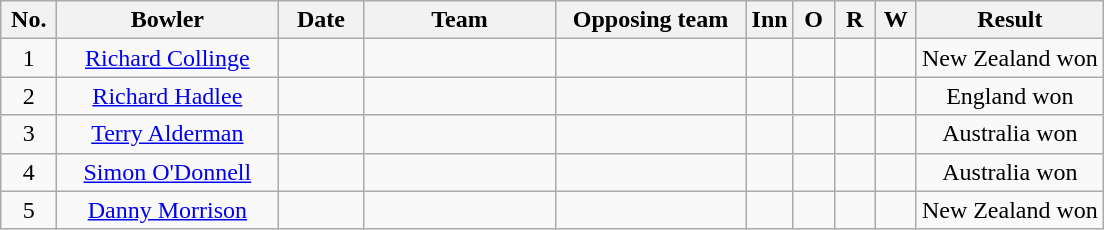<table class="wikitable sortable">
<tr align=center>
<th scope="col" style="width:30px;">No.</th>
<th scope="col" style="width:140px;">Bowler</th>
<th scope="col" style="width:50px;">Date</th>
<th scope="col" style="width:120px;">Team</th>
<th scope="col" style="width:120px;">Opposing team</th>
<th scope="col" style="width:20px;">Inn</th>
<th scope="col" style="width:20px;">O</th>
<th scope="col" style="width:20px;">R</th>
<th scope="col" style="width:20px;">W</th>
<th>Result</th>
</tr>
<tr align=center>
<td>1</td>
<td><a href='#'>Richard Collinge</a></td>
<td></td>
<td></td>
<td></td>
<td></td>
<td></td>
<td></td>
<td></td>
<td>New Zealand won</td>
</tr>
<tr align=center>
<td>2</td>
<td><a href='#'>Richard Hadlee</a></td>
<td></td>
<td></td>
<td></td>
<td></td>
<td></td>
<td></td>
<td></td>
<td>England won</td>
</tr>
<tr align=center>
<td>3</td>
<td><a href='#'>Terry Alderman</a></td>
<td></td>
<td></td>
<td></td>
<td></td>
<td></td>
<td></td>
<td></td>
<td>Australia won</td>
</tr>
<tr align=center>
<td>4</td>
<td><a href='#'>Simon O'Donnell</a></td>
<td></td>
<td></td>
<td></td>
<td></td>
<td></td>
<td></td>
<td></td>
<td>Australia won</td>
</tr>
<tr align=center>
<td>5</td>
<td><a href='#'>Danny Morrison</a></td>
<td></td>
<td></td>
<td></td>
<td></td>
<td></td>
<td></td>
<td></td>
<td>New Zealand won</td>
</tr>
</table>
